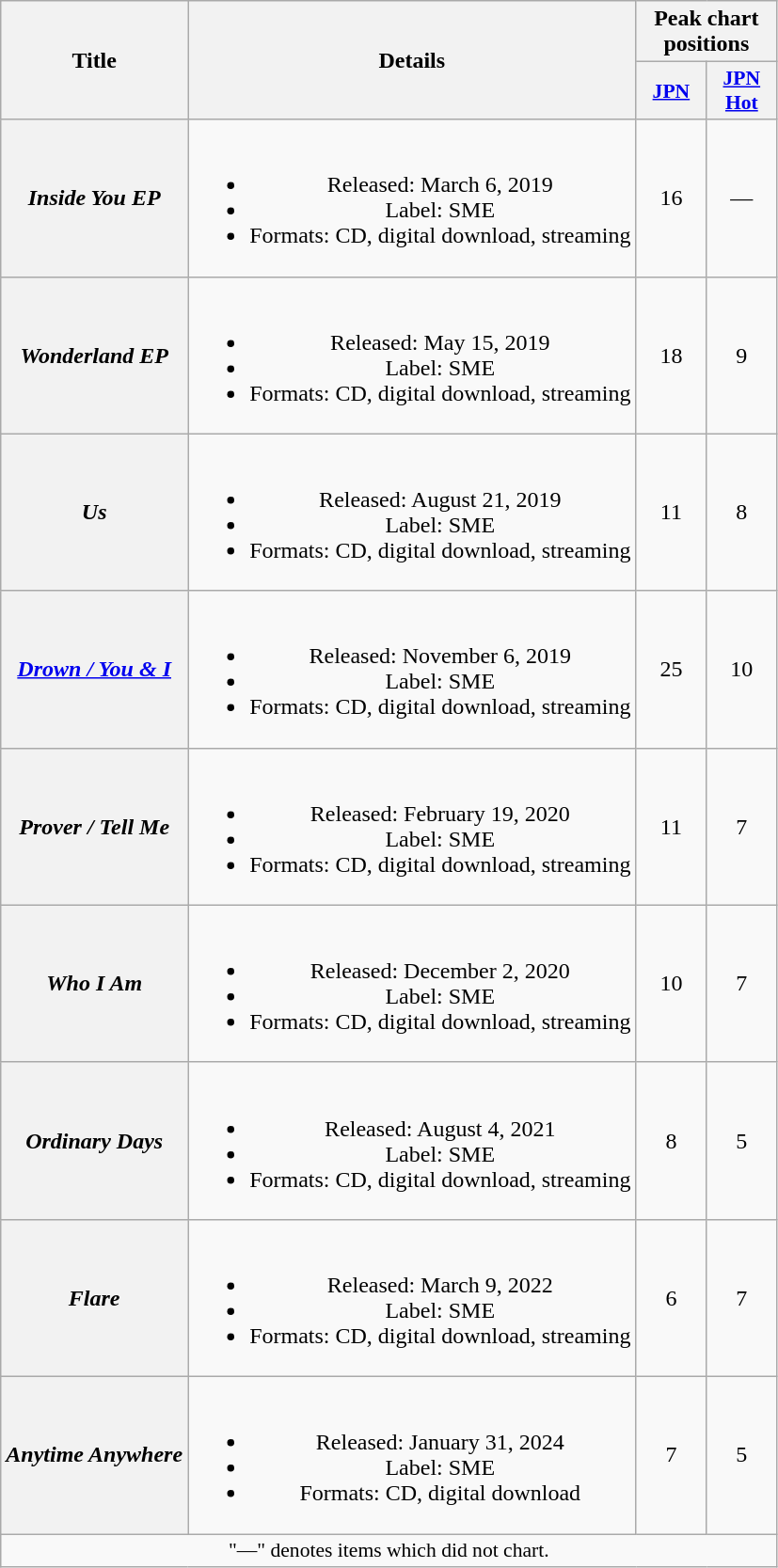<table class="wikitable plainrowheaders" style="text-align:center;">
<tr>
<th scope="col" rowspan="2">Title</th>
<th scope="col" rowspan="2">Details</th>
<th scope="col" colspan="2">Peak chart<br>positions</th>
</tr>
<tr>
<th scope="col" style="width:3em;font-size:90%;"><a href='#'>JPN</a><br></th>
<th scope="col" style="width:3em;font-size:90%;"><a href='#'>JPN<br>Hot</a><br></th>
</tr>
<tr>
<th scope="row"><em>Inside You EP</em></th>
<td><br><ul><li>Released: March 6, 2019</li><li>Label: SME</li><li>Formats: CD, digital download, streaming</li></ul></td>
<td>16</td>
<td>—</td>
</tr>
<tr>
<th scope="row"><em>Wonderland EP</em></th>
<td><br><ul><li>Released: May 15, 2019</li><li>Label: SME</li><li>Formats: CD, digital download, streaming</li></ul></td>
<td>18</td>
<td>9</td>
</tr>
<tr>
<th scope="row"><em>Us</em></th>
<td><br><ul><li>Released: August 21, 2019</li><li>Label: SME</li><li>Formats: CD, digital download, streaming</li></ul></td>
<td>11</td>
<td>8</td>
</tr>
<tr>
<th scope="row"><em><a href='#'>Drown / You & I</a></em></th>
<td><br><ul><li>Released: November 6, 2019</li><li>Label: SME</li><li>Formats: CD, digital download, streaming</li></ul></td>
<td>25</td>
<td>10</td>
</tr>
<tr>
<th scope="row"><em>Prover / Tell Me</em></th>
<td><br><ul><li>Released: February 19, 2020</li><li>Label: SME</li><li>Formats: CD, digital download, streaming</li></ul></td>
<td>11</td>
<td>7</td>
</tr>
<tr>
<th scope="row"><em>Who I Am</em></th>
<td><br><ul><li>Released: December 2, 2020</li><li>Label: SME</li><li>Formats: CD, digital download, streaming</li></ul></td>
<td>10</td>
<td>7</td>
</tr>
<tr>
<th scope="row"><em>Ordinary Days</em></th>
<td><br><ul><li>Released: August 4, 2021</li><li>Label: SME</li><li>Formats: CD, digital download, streaming</li></ul></td>
<td>8</td>
<td>5</td>
</tr>
<tr>
<th scope="row"><em>Flare</em></th>
<td><br><ul><li>Released: March 9, 2022</li><li>Label: SME</li><li>Formats: CD, digital download, streaming</li></ul></td>
<td>6</td>
<td>7</td>
</tr>
<tr>
<th scope="row"><em>Anytime Anywhere</em></th>
<td><br><ul><li>Released: January 31, 2024</li><li>Label: SME</li><li>Formats: CD, digital download</li></ul></td>
<td>7</td>
<td>5</td>
</tr>
<tr>
<td colspan="6" align="center" style="font-size:90%;">"—" denotes items which did not chart.</td>
</tr>
</table>
